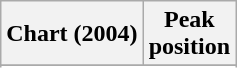<table class="wikitable sortable plainrowheaders" style="text-align:center">
<tr>
<th>Chart (2004)</th>
<th>Peak<br>position</th>
</tr>
<tr>
</tr>
<tr>
</tr>
<tr>
</tr>
</table>
